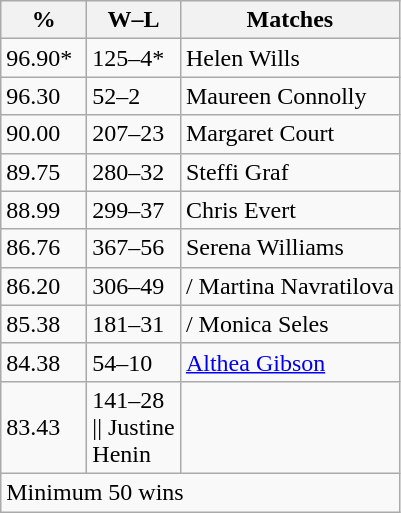<table class=wikitable>
<tr>
<th style="width:50px;">%</th>
<th style="width:55px;">W–L</th>
<th>Matches</th>
</tr>
<tr>
<td>96.90*</td>
<td>125–4*</td>
<td> Helen Wills</td>
</tr>
<tr>
<td>96.30</td>
<td>52–2</td>
<td> Maureen Connolly</td>
</tr>
<tr>
<td>90.00</td>
<td>207–23</td>
<td> Margaret Court</td>
</tr>
<tr>
<td>89.75</td>
<td>280–32</td>
<td> Steffi Graf</td>
</tr>
<tr>
<td>88.99</td>
<td>299–37</td>
<td> Chris Evert</td>
</tr>
<tr>
<td>86.76</td>
<td>367–56</td>
<td> Serena Williams</td>
</tr>
<tr>
<td>86.20</td>
<td>306–49</td>
<td>/ Martina Navratilova</td>
</tr>
<tr>
<td>85.38</td>
<td>181–31</td>
<td>/ Monica Seles</td>
</tr>
<tr>
<td>84.38</td>
<td>54–10</td>
<td> <a href='#'>Althea Gibson</a></td>
</tr>
<tr>
<td>83.43</td>
<td>141–28<br>|| Justine Henin</td>
</tr>
<tr>
<td colspan="3">Minimum 50 wins</td>
</tr>
</table>
